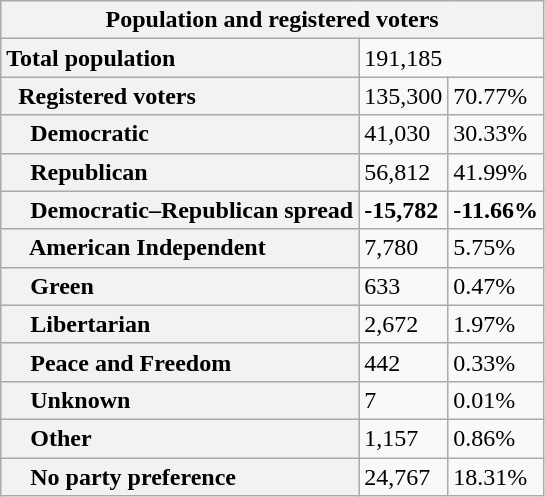<table class="wikitable collapsible collapsed">
<tr>
<th colspan="3">Population and registered voters</th>
</tr>
<tr>
<th scope="row" style="text-align: left;">Total population</th>
<td colspan="2">191,185</td>
</tr>
<tr>
<th scope="row" style="text-align: left;">  Registered voters</th>
<td>135,300</td>
<td>70.77%</td>
</tr>
<tr>
<th scope="row" style="text-align: left;">    Democratic</th>
<td>41,030</td>
<td>30.33%</td>
</tr>
<tr>
<th scope="row" style="text-align: left;">    Republican</th>
<td>56,812</td>
<td>41.99%</td>
</tr>
<tr>
<th scope="row" style="text-align: left;">    Democratic–Republican spread</th>
<td><span><strong>-15,782</strong></span></td>
<td><span><strong>-11.66%</strong></span></td>
</tr>
<tr>
<th scope="row" style="text-align: left;">    American Independent</th>
<td>7,780</td>
<td>5.75%</td>
</tr>
<tr>
<th scope="row" style="text-align: left;">    Green</th>
<td>633</td>
<td>0.47%</td>
</tr>
<tr>
<th scope="row" style="text-align: left;">    Libertarian</th>
<td>2,672</td>
<td>1.97%</td>
</tr>
<tr>
<th scope="row" style="text-align: left;">    Peace and Freedom</th>
<td>442</td>
<td>0.33%</td>
</tr>
<tr>
<th scope="row" style="text-align: left;">    Unknown</th>
<td>7</td>
<td>0.01%</td>
</tr>
<tr>
<th scope="row" style="text-align: left;">    Other</th>
<td>1,157</td>
<td>0.86%</td>
</tr>
<tr>
<th scope="row" style="text-align: left;">    No party preference</th>
<td>24,767</td>
<td>18.31%</td>
</tr>
</table>
